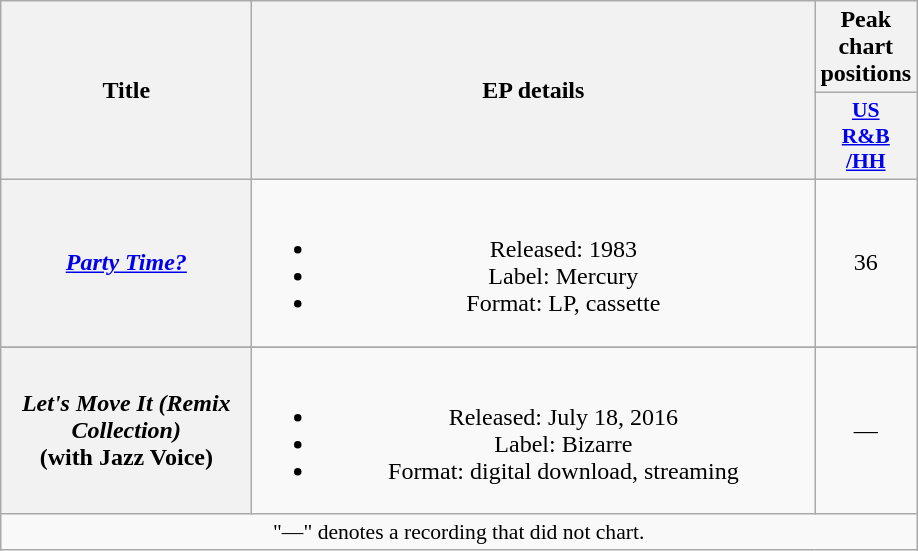<table class="wikitable plainrowheaders" style="text-align:center;" border="1">
<tr>
<th scope="col" rowspan="2" style="width:10em;">Title</th>
<th scope="col" rowspan="2" style="width:23em;">EP details</th>
<th scope="col" colspan="1">Peak chart positions</th>
</tr>
<tr>
<th style="width:3em;font-size:90%;"><a href='#'>US<br>R&B<br>/HH</a><br></th>
</tr>
<tr>
<th scope="row"><em><a href='#'>Party Time?</a></em></th>
<td><br><ul><li>Released: 1983</li><li>Label: Mercury</li><li>Format: LP, cassette</li></ul></td>
<td>36</td>
</tr>
<tr>
</tr>
<tr>
<th scope="row"><em>Let's Move It (Remix Collection)</em><br><span>(with Jazz Voice)</span></th>
<td><br><ul><li>Released: July 18, 2016</li><li>Label: Bizarre</li><li>Format: digital download, streaming</li></ul></td>
<td>—</td>
</tr>
<tr>
<td colspan="5" style="font-size:90%">"—" denotes a recording that did not chart.</td>
</tr>
</table>
